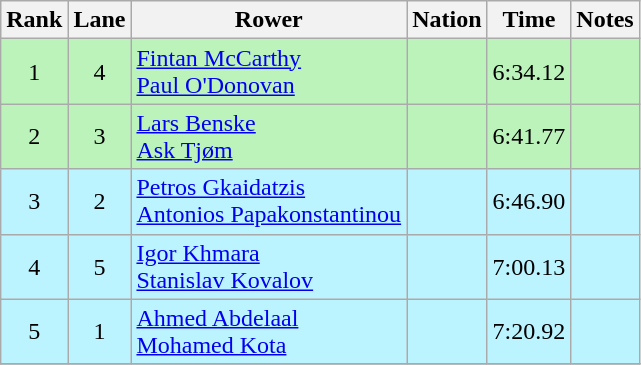<table class="wikitable sortable" style="text-align:center">
<tr>
<th>Rank</th>
<th>Lane</th>
<th>Rower</th>
<th>Nation</th>
<th>Time</th>
<th>Notes</th>
</tr>
<tr bgcolor=bbf3bb>
<td>1</td>
<td>4</td>
<td align=left><a href='#'>Fintan McCarthy</a><br><a href='#'>Paul O'Donovan</a></td>
<td align=left></td>
<td>6:34.12</td>
<td></td>
</tr>
<tr bgcolor=bbf3bb>
<td>2</td>
<td>3</td>
<td align=left><a href='#'>Lars Benske</a><br><a href='#'>Ask Tjøm</a></td>
<td align=left></td>
<td>6:41.77</td>
<td></td>
</tr>
<tr bgcolor=bbf3ff>
<td>3</td>
<td>2</td>
<td align=left><a href='#'>Petros Gkaidatzis</a><br><a href='#'>Antonios Papakonstantinou</a></td>
<td align=left></td>
<td>6:46.90</td>
<td></td>
</tr>
<tr bgcolor=bbf3ff>
<td>4</td>
<td>5</td>
<td align=left><a href='#'>Igor Khmara</a><br><a href='#'>Stanislav Kovalov</a></td>
<td align=left></td>
<td>7:00.13</td>
<td></td>
</tr>
<tr bgcolor=bbf3ff>
<td>5</td>
<td>1</td>
<td align=left><a href='#'>Ahmed Abdelaal</a><br><a href='#'>Mohamed Kota</a></td>
<td align=left></td>
<td>7:20.92</td>
<td></td>
</tr>
<tr bgcolor=bbf3ff>
</tr>
</table>
